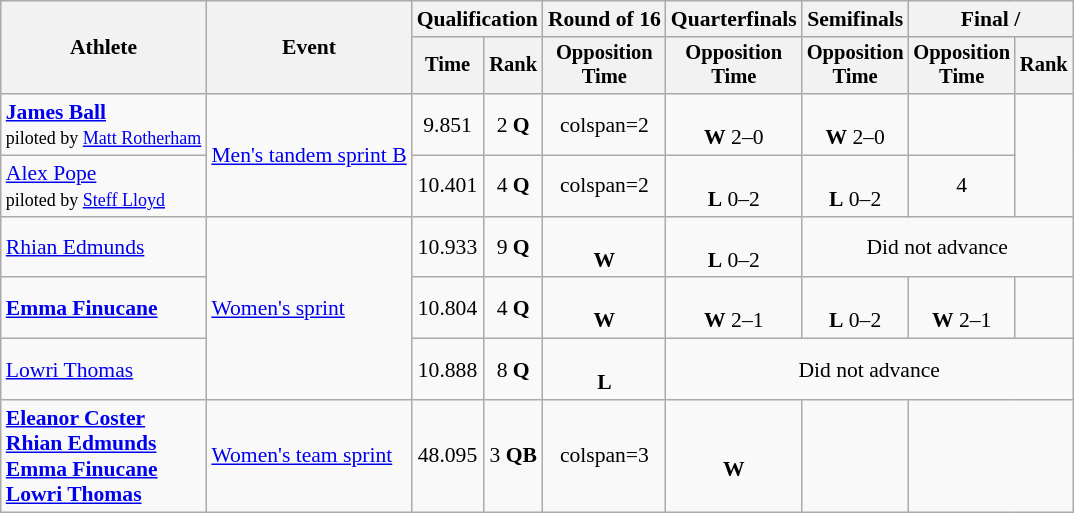<table class="wikitable" style="font-size:90%; text-align:center">
<tr>
<th rowspan=2>Athlete</th>
<th rowspan=2>Event</th>
<th colspan=2>Qualification</th>
<th>Round of 16</th>
<th>Quarterfinals</th>
<th>Semifinals</th>
<th colspan=2>Final / </th>
</tr>
<tr style="font-size:95%">
<th>Time</th>
<th>Rank</th>
<th>Opposition<br>Time</th>
<th>Opposition<br>Time</th>
<th>Opposition<br>Time</th>
<th>Opposition<br>Time</th>
<th>Rank</th>
</tr>
<tr>
<td align=left><strong><a href='#'>James Ball</a></strong><br><small>piloted by <a href='#'>Matt Rotherham</a></small></td>
<td align=left rowspan=2><a href='#'>Men's tandem sprint B</a></td>
<td>9.851</td>
<td>2 <strong>Q</strong></td>
<td>colspan=2 </td>
<td><br><strong>W</strong> 2–0</td>
<td><br><strong>W</strong> 2–0</td>
<td></td>
</tr>
<tr>
<td align=left><a href='#'>Alex Pope</a><br><small>piloted by <a href='#'>Steff Lloyd</a></small></td>
<td>10.401</td>
<td>4 <strong>Q</strong></td>
<td>colspan=2 </td>
<td><br><strong>L</strong> 0–2</td>
<td><br><strong>L</strong> 0–2</td>
<td>4</td>
</tr>
<tr>
<td align=left><a href='#'>Rhian Edmunds</a></td>
<td align=left rowspan=3><a href='#'>Women's sprint</a></td>
<td>10.933</td>
<td>9 <strong>Q</strong></td>
<td><br><strong>W</strong></td>
<td><br><strong>L</strong> 0–2</td>
<td colspan=3>Did not advance</td>
</tr>
<tr>
<td align=left><strong><a href='#'>Emma Finucane</a></strong></td>
<td>10.804</td>
<td>4 <strong>Q</strong></td>
<td><br><strong>W</strong></td>
<td><br><strong>W</strong> 2–1</td>
<td><br><strong>L</strong> 0–2</td>
<td><br><strong>W</strong> 2–1</td>
<td></td>
</tr>
<tr>
<td align=left><a href='#'>Lowri Thomas</a></td>
<td>10.888</td>
<td>8 <strong>Q</strong></td>
<td><br><strong>L</strong></td>
<td colspan=4>Did not advance</td>
</tr>
<tr>
<td align=left><strong><a href='#'>Eleanor Coster</a><br><a href='#'>Rhian Edmunds</a><br><a href='#'>Emma Finucane</a><br><a href='#'>Lowri Thomas</a></strong></td>
<td align=left><a href='#'>Women's team sprint</a></td>
<td>48.095</td>
<td>3 <strong>QB</strong></td>
<td>colspan=3 </td>
<td><br><strong>W</strong></td>
<td></td>
</tr>
</table>
